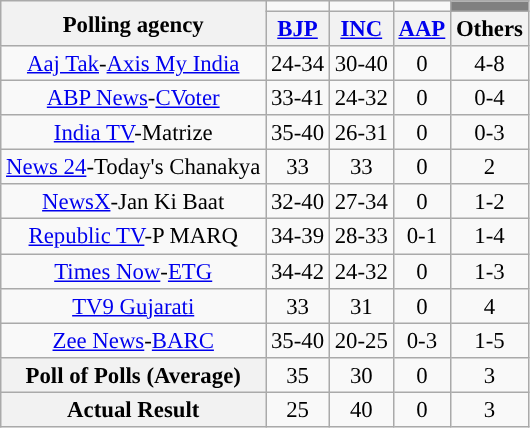<table class="wikitable" style="text-align:center;font-size:95%;line-height:16px;">
<tr>
<th rowspan="2" class="wikitable">Polling agency</th>
<td></td>
<td></td>
<td></td>
<td style="background:gray;"></td>
</tr>
<tr>
<th class="wikitable"><a href='#'>BJP</a></th>
<th class="wikitable"><a href='#'>INC</a></th>
<th class="wikitable"><a href='#'>AAP</a></th>
<th class="wikitable">Others</th>
</tr>
<tr>
<td><a href='#'>Aaj Tak</a>-<a href='#'>Axis My India</a></td>
<td>24-34</td>
<td style="background:">30-40</td>
<td>0</td>
<td>4-8</td>
</tr>
<tr>
<td><a href='#'>ABP News</a>-<a href='#'>CVoter</a></td>
<td style="background:">33-41</td>
<td>24-32</td>
<td>0</td>
<td>0-4</td>
</tr>
<tr>
<td><a href='#'>India TV</a>-Matrize</td>
<td style="background:">35-40</td>
<td>26-31</td>
<td>0</td>
<td>0-3</td>
</tr>
<tr>
<td><a href='#'>News 24</a>-Today's Chanakya</td>
<td>33</td>
<td>33</td>
<td>0</td>
<td>2</td>
</tr>
<tr>
<td><a href='#'>NewsX</a>-Jan Ki Baat</td>
<td style="background:">32-40</td>
<td>27-34</td>
<td>0</td>
<td>1-2</td>
</tr>
<tr>
<td><a href='#'>Republic TV</a>-P MARQ</td>
<td style="background:">34-39</td>
<td>28-33</td>
<td>0-1</td>
<td>1-4</td>
</tr>
<tr>
<td><a href='#'>Times Now</a>-<a href='#'>ETG</a></td>
<td style="background:">34-42</td>
<td>24-32</td>
<td>0</td>
<td>1-3</td>
</tr>
<tr>
<td><a href='#'>TV9 Gujarati</a></td>
<td style="background:">33</td>
<td>31</td>
<td>0</td>
<td>4</td>
</tr>
<tr>
<td><a href='#'>Zee News</a>-<a href='#'>BARC</a></td>
<td style="background:">35-40</td>
<td>20-25</td>
<td>0-3</td>
<td>1-5</td>
</tr>
<tr>
<th>Poll of Polls (Average)</th>
<td style="background:">35</td>
<td>30</td>
<td>0</td>
<td>3</td>
</tr>
<tr>
<th>Actual Result</th>
<td>25</td>
<td style="background:">40</td>
<td>0</td>
<td>3</td>
</tr>
</table>
